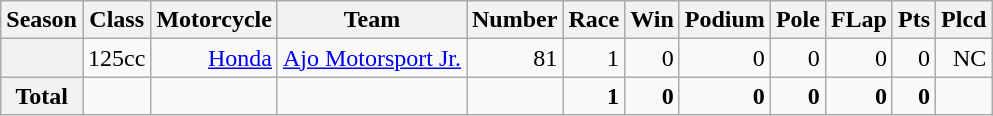<table class="wikitable">
<tr>
<th>Season</th>
<th>Class</th>
<th>Motorcycle</th>
<th>Team</th>
<th>Number</th>
<th>Race</th>
<th>Win</th>
<th>Podium</th>
<th>Pole</th>
<th>FLap</th>
<th>Pts</th>
<th>Plcd</th>
</tr>
<tr align="right">
<th></th>
<td>125cc</td>
<td><a href='#'>Honda</a></td>
<td><a href='#'>Ajo Motorsport Jr.</a></td>
<td>81</td>
<td>1</td>
<td>0</td>
<td>0</td>
<td>0</td>
<td>0</td>
<td>0</td>
<td>NC</td>
</tr>
<tr align="right">
<th>Total</th>
<td></td>
<td></td>
<td></td>
<td></td>
<td><strong>1</strong></td>
<td><strong>0</strong></td>
<td><strong>0</strong></td>
<td><strong>0</strong></td>
<td><strong>0</strong></td>
<td><strong>0</strong></td>
<td></td>
</tr>
</table>
